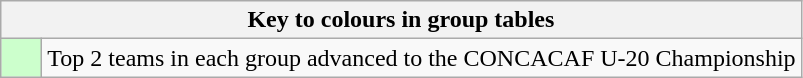<table class="wikitable" style="text-align: center;">
<tr>
<th colspan=2>Key to colours in group tables</th>
</tr>
<tr>
<td style="background:#cfc; width:20px;"></td>
<td align=left>Top 2 teams in each group advanced to the CONCACAF U-20 Championship</td>
</tr>
</table>
